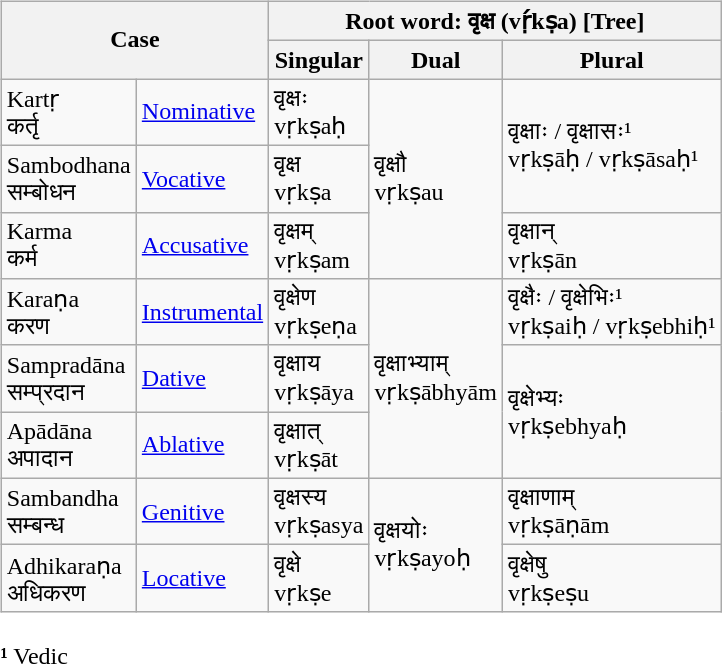<table>
<tr>
<td><br><table class="wikitable">
<tr>
<th colspan="2" rowspan="2">Case</th>
<th colspan="3">Root word: वृक्ष (vṛ́kṣa) [Tree]</th>
</tr>
<tr>
<th>Singular</th>
<th>Dual</th>
<th>Plural</th>
</tr>
<tr>
<td>Kartṛ<br>कर्तृ</td>
<td><a href='#'>Nominative</a></td>
<td>वृक्षः<br>vṛkṣaḥ</td>
<td rowspan="3">वृक्षौ<br>vṛkṣau</td>
<td rowspan="2">वृक्षाः / वृक्षासः¹<br>vṛkṣāḥ / vṛkṣāsaḥ¹</td>
</tr>
<tr>
<td>Sambodhana<br>सम्बोधन</td>
<td><a href='#'>Vocative</a></td>
<td>वृक्ष<br>vṛkṣa</td>
</tr>
<tr>
<td>Karma<br>कर्म</td>
<td><a href='#'>Accusative</a></td>
<td>वृक्षम्<br>vṛkṣam</td>
<td>वृक्षान्<br>vṛkṣān</td>
</tr>
<tr>
<td>Karaṇa<br>करण</td>
<td><a href='#'>Instrumental</a></td>
<td>वृक्षेण<br>vṛkṣeṇa</td>
<td rowspan="3">वृक्षाभ्याम्<br>vṛkṣābhyām</td>
<td>वृक्षैः / वृक्षेभिः¹<br>vṛkṣaiḥ / vṛkṣebhiḥ¹</td>
</tr>
<tr>
<td>Sampradāna<br>सम्प्रदान</td>
<td><a href='#'>Dative</a></td>
<td>वृक्षाय<br>vṛkṣāya</td>
<td rowspan="2">वृक्षेभ्यः<br>vṛkṣebhyaḥ</td>
</tr>
<tr>
<td>Apādāna<br>अपादान</td>
<td><a href='#'>Ablative</a></td>
<td>वृक्षात्<br>vṛkṣāt</td>
</tr>
<tr>
<td>Sambandha<br>सम्बन्ध</td>
<td><a href='#'>Genitive</a></td>
<td>वृक्षस्य<br>vṛkṣasya</td>
<td rowspan="2">वृक्षयोः<br>vṛkṣayoḥ</td>
<td>वृक्षाणाम्<br>vṛkṣāṇām</td>
</tr>
<tr>
<td>Adhikaraṇa<br>अधिकरण</td>
<td><a href='#'>Locative</a></td>
<td>वृक्षे<br>vṛkṣe</td>
<td>वृक्षेषु<br>vṛkṣeṣu</td>
</tr>
</table>
</td>
</tr>
<tr>
<td><strong>¹</strong> Vedic</td>
</tr>
</table>
